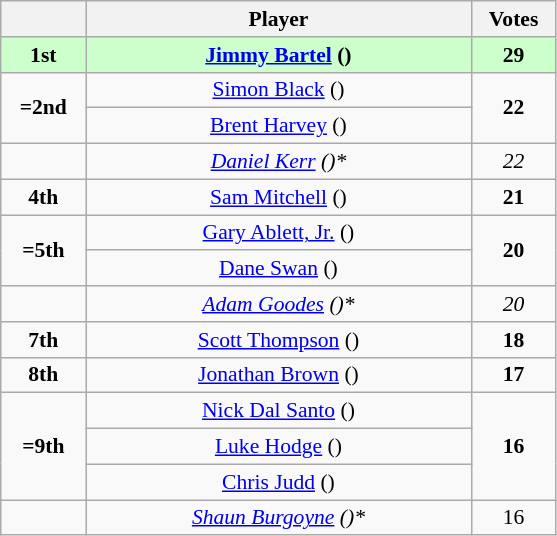<table class="wikitable" style="text-align: center; font-size: 90%;">
<tr>
<th style="width:50px;"></th>
<th style="width:250px;">Player</th>
<th style="width:50px;">Votes</th>
</tr>
<tr style="background:#cfc;">
<td><strong>1st</strong></td>
<td><strong><a href='#'>Jimmy Bartel</a> () </strong></td>
<td><strong>29</strong></td>
</tr>
<tr>
<td rowspan=2><strong>=2nd</strong></td>
<td><a href='#'>Simon Black</a> ()<br></td>
<td rowspan=2><strong>22</strong></td>
</tr>
<tr>
<td><a href='#'>Brent Harvey</a> ()</td>
</tr>
<tr>
<td></td>
<td><em><a href='#'>Daniel Kerr</a> ()*</em></td>
<td><em>22</em></td>
</tr>
<tr>
<td><strong>4th</strong></td>
<td><a href='#'>Sam Mitchell</a> ()</td>
<td><strong>21</strong></td>
</tr>
<tr>
<td rowspan=2><strong>=5th</strong></td>
<td><a href='#'>Gary Ablett, Jr.</a> ()</td>
<td rowspan=2><strong>20</strong></td>
</tr>
<tr>
<td><a href='#'>Dane Swan</a> ()</td>
</tr>
<tr>
<td></td>
<td><em><a href='#'>Adam Goodes</a> ()*</em></td>
<td><em>20</em></td>
</tr>
<tr>
<td><strong>7th</strong></td>
<td><a href='#'>Scott Thompson</a> ()</td>
<td><strong>18</strong></td>
</tr>
<tr>
<td><strong>8th</strong></td>
<td><a href='#'>Jonathan Brown</a> ()</td>
<td><strong>17</strong></td>
</tr>
<tr>
<td rowspan=3><strong>=9th</strong></td>
<td><a href='#'>Nick Dal Santo</a> ()</td>
<td rowspan=3><strong>16</strong></td>
</tr>
<tr>
<td><a href='#'>Luke Hodge</a> ()</td>
</tr>
<tr>
<td><a href='#'>Chris Judd</a> ()</td>
</tr>
<tr>
<td></td>
<td><em><a href='#'>Shaun Burgoyne</a> ()*</em></td>
<td>16</td>
</tr>
</table>
